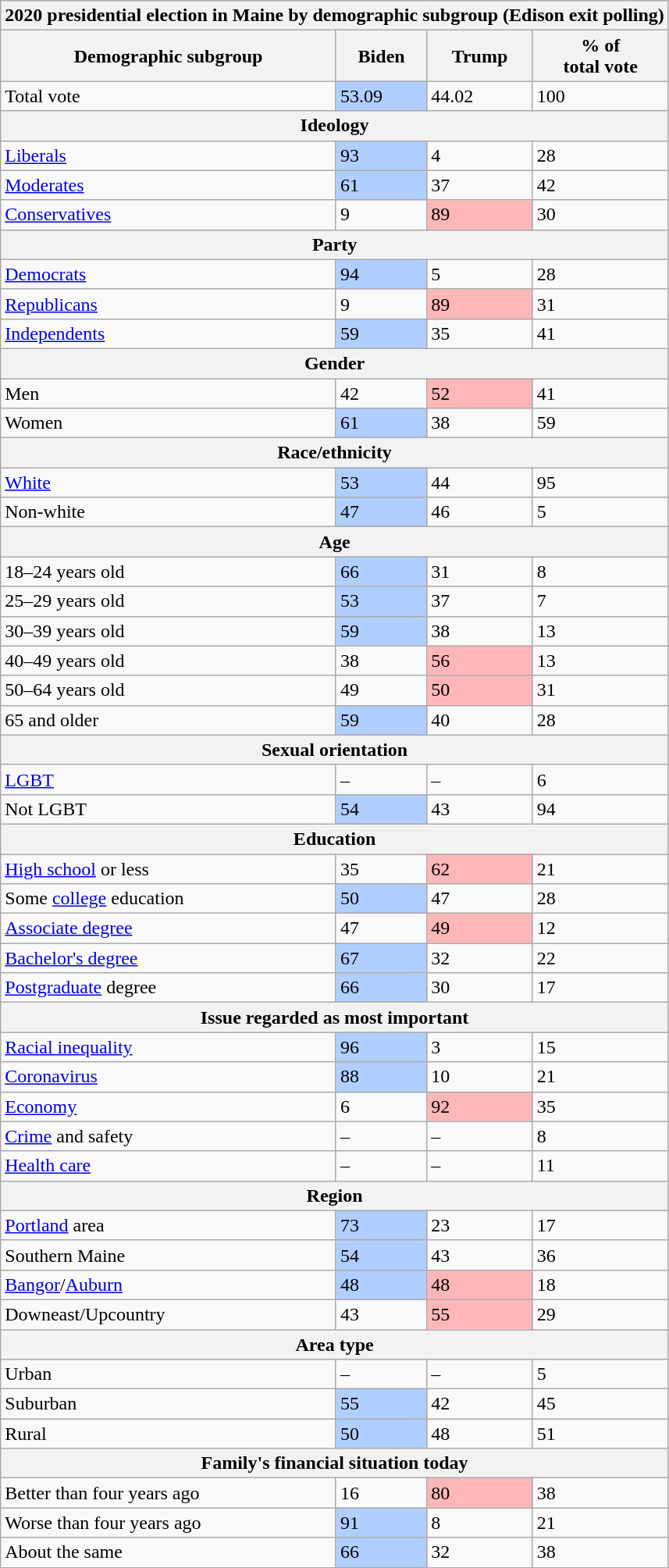<table class="wikitable sortable">
<tr>
<th colspan="4">2020 presidential election in Maine by demographic subgroup (Edison exit polling)</th>
</tr>
<tr>
<th>Demographic subgroup</th>
<th>Biden</th>
<th>Trump</th>
<th>% of<br>total vote</th>
</tr>
<tr>
<td>Total vote</td>
<td style="text-align:left; background:#b0ceff;">53.09</td>
<td>44.02</td>
<td>100</td>
</tr>
<tr>
<th colspan="4">Ideology</th>
</tr>
<tr>
<td><a href='#'>Liberals</a></td>
<td style="text-align:left; background:#b0ceff;">93</td>
<td>4</td>
<td>28</td>
</tr>
<tr>
<td><a href='#'>Moderates</a></td>
<td style="text-align:left; background:#b0ceff;">61</td>
<td>37</td>
<td>42</td>
</tr>
<tr>
<td><a href='#'>Conservatives</a></td>
<td>9</td>
<td style="text-align:left; background:#ffb6b6;">89</td>
<td>30</td>
</tr>
<tr>
<th colspan="4">Party</th>
</tr>
<tr>
<td><a href='#'>Democrats</a></td>
<td style="text-align:left; background:#b0ceff;">94</td>
<td>5</td>
<td>28</td>
</tr>
<tr>
<td><a href='#'>Republicans</a></td>
<td>9</td>
<td style="text-align:left; background:#ffb6b6;">89</td>
<td>31</td>
</tr>
<tr>
<td><a href='#'>Independents</a></td>
<td style="text-align:left; background:#b0ceff;">59</td>
<td>35</td>
<td>41</td>
</tr>
<tr>
<th colspan="4">Gender</th>
</tr>
<tr>
<td>Men</td>
<td>42</td>
<td style="text-align:left; background:#ffb6b6;">52</td>
<td>41</td>
</tr>
<tr>
<td>Women</td>
<td style="text-align:left; background:#b0ceff;">61</td>
<td>38</td>
<td>59</td>
</tr>
<tr>
<th colspan="4">Race/ethnicity</th>
</tr>
<tr>
<td><a href='#'>White</a></td>
<td style="text-align:left; background:#b0ceff;">53</td>
<td>44</td>
<td>95</td>
</tr>
<tr>
<td>Non-white</td>
<td style="text-align:left; background:#b0ceff;">47</td>
<td>46</td>
<td>5</td>
</tr>
<tr>
<th colspan="4">Age</th>
</tr>
<tr>
<td>18–24 years old</td>
<td style="text-align:left; background:#b0ceff;">66</td>
<td>31</td>
<td>8</td>
</tr>
<tr>
<td>25–29 years old</td>
<td style="text-align:left; background:#b0ceff;">53</td>
<td>37</td>
<td>7</td>
</tr>
<tr>
<td>30–39 years old</td>
<td style="text-align:left; background:#b0ceff;">59</td>
<td>38</td>
<td>13</td>
</tr>
<tr>
<td>40–49 years old</td>
<td>38</td>
<td style="text-align:left; background:#ffb6b6;">56</td>
<td>13</td>
</tr>
<tr>
<td>50–64 years old</td>
<td>49</td>
<td style="text-align:left; background:#ffb6b6;">50</td>
<td>31</td>
</tr>
<tr>
<td>65 and older</td>
<td style="text-align:left; background:#b0ceff;">59</td>
<td>40</td>
<td>28</td>
</tr>
<tr>
<th colspan="4">Sexual orientation</th>
</tr>
<tr>
<td><a href='#'>LGBT</a></td>
<td>–</td>
<td>–</td>
<td>6</td>
</tr>
<tr>
<td>Not LGBT</td>
<td style="text-align:left; background:#b0ceff;">54</td>
<td>43</td>
<td>94</td>
</tr>
<tr>
<th colspan="4">Education</th>
</tr>
<tr>
<td><a href='#'>High school</a> or less</td>
<td>35</td>
<td style="text-align:left; background:#ffb6b6;">62</td>
<td>21</td>
</tr>
<tr>
<td>Some <a href='#'>college</a> education</td>
<td style="text-align:left; background:#b0ceff;">50</td>
<td>47</td>
<td>28</td>
</tr>
<tr>
<td><a href='#'>Associate degree</a></td>
<td>47</td>
<td style="text-align:left; background:#ffb6b6;">49</td>
<td>12</td>
</tr>
<tr>
<td><a href='#'>Bachelor's degree</a></td>
<td style="text-align:left; background:#b0ceff;">67</td>
<td>32</td>
<td>22</td>
</tr>
<tr>
<td><a href='#'>Postgraduate</a> degree</td>
<td style="text-align:left; background:#b0ceff;">66</td>
<td>30</td>
<td>17</td>
</tr>
<tr>
<th colspan="4">Issue regarded as most important</th>
</tr>
<tr>
<td><a href='#'>Racial inequality</a></td>
<td style="text-align:left; background:#b0ceff;">96</td>
<td>3</td>
<td>15</td>
</tr>
<tr>
<td><a href='#'>Coronavirus</a></td>
<td style="text-align:left; background:#b0ceff;">88</td>
<td>10</td>
<td>21</td>
</tr>
<tr>
<td><a href='#'>Economy</a></td>
<td>6</td>
<td style="text-align:left; background:#ffb6b6;">92</td>
<td>35</td>
</tr>
<tr>
<td><a href='#'>Crime</a> and safety</td>
<td>–</td>
<td>–</td>
<td>8</td>
</tr>
<tr>
<td><a href='#'>Health care</a></td>
<td>–</td>
<td>–</td>
<td>11</td>
</tr>
<tr>
<th colspan="4">Region</th>
</tr>
<tr>
<td><a href='#'>Portland</a> area</td>
<td style="text-align:left; background:#b0ceff;">73</td>
<td>23</td>
<td>17</td>
</tr>
<tr>
<td>Southern Maine</td>
<td style="text-align:left; background:#b0ceff;">54</td>
<td>43</td>
<td>36</td>
</tr>
<tr>
<td><a href='#'>Bangor</a>/<a href='#'>Auburn</a></td>
<td style="text-align:left; background:#b0ceff;">48</td>
<td style="text-align:left; background:#ffb6b6;">48</td>
<td>18</td>
</tr>
<tr>
<td>Downeast/Upcountry</td>
<td>43</td>
<td style="text-align:left; background:#ffb6b6;">55</td>
<td>29</td>
</tr>
<tr>
<th colspan="4">Area type</th>
</tr>
<tr>
<td>Urban</td>
<td>–</td>
<td>–</td>
<td>5</td>
</tr>
<tr>
<td>Suburban</td>
<td style="text-align:left; background:#b0ceff;">55</td>
<td>42</td>
<td>45</td>
</tr>
<tr>
<td>Rural</td>
<td style="text-align:left; background:#b0ceff;">50</td>
<td>48</td>
<td>51</td>
</tr>
<tr>
<th colspan="4">Family's financial situation today</th>
</tr>
<tr>
<td>Better than four years ago</td>
<td>16</td>
<td style="text-align:left; background:#ffb6b6;">80</td>
<td>38</td>
</tr>
<tr>
<td>Worse than four years ago</td>
<td style="text-align:left; background:#b0ceff;">91</td>
<td>8</td>
<td>21</td>
</tr>
<tr>
<td>About the same</td>
<td style="text-align:left; background:#b0ceff;">66</td>
<td>32</td>
<td>38</td>
</tr>
</table>
